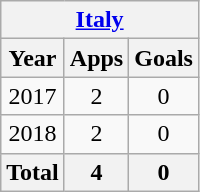<table class="wikitable" style="text-align:center">
<tr>
<th colspan=3><a href='#'>Italy</a></th>
</tr>
<tr>
<th>Year</th>
<th>Apps</th>
<th>Goals</th>
</tr>
<tr>
<td>2017</td>
<td>2</td>
<td>0</td>
</tr>
<tr>
<td>2018</td>
<td>2</td>
<td>0</td>
</tr>
<tr>
<th>Total</th>
<th>4</th>
<th>0</th>
</tr>
</table>
